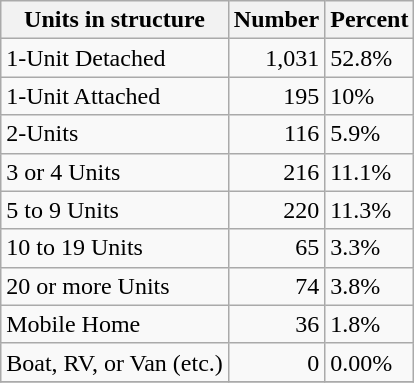<table class=wikitable>
<tr>
<th>Units in structure</th>
<th>Number</th>
<th>Percent</th>
</tr>
<tr>
<td>1-Unit Detached</td>
<td align=right>1,031</td>
<td>52.8%</td>
</tr>
<tr>
<td>1-Unit Attached</td>
<td align=right>195</td>
<td>10%</td>
</tr>
<tr>
<td>2-Units</td>
<td align=right>116</td>
<td>5.9%</td>
</tr>
<tr>
<td>3 or 4 Units</td>
<td align=right>216</td>
<td>11.1%</td>
</tr>
<tr>
<td>5 to 9 Units</td>
<td align=right>220</td>
<td>11.3%</td>
</tr>
<tr>
<td>10 to 19 Units</td>
<td align=right>65</td>
<td>3.3%</td>
</tr>
<tr>
<td>20 or more Units</td>
<td align=right>74</td>
<td>3.8%</td>
</tr>
<tr>
<td>Mobile Home</td>
<td align=right>36</td>
<td>1.8%</td>
</tr>
<tr>
<td>Boat, RV, or Van (etc.)</td>
<td align=right>0</td>
<td>0.00%</td>
</tr>
<tr>
</tr>
</table>
